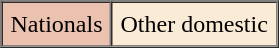<table border=1 cellpadding=5 cellspacing=0>
<tr>
<td bgcolor=#EBC2AF>Nationals</td>
<td bgcolor=#FAEBD7>Other domestic</td>
</tr>
</table>
